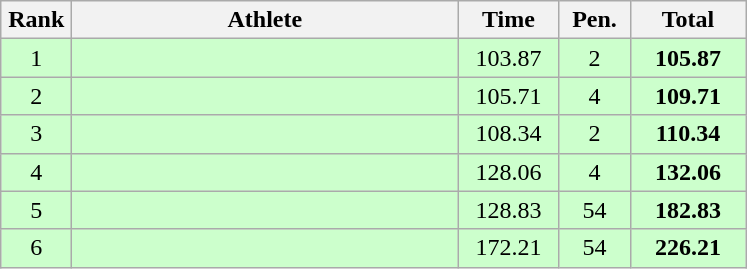<table class=wikitable style="text-align:center">
<tr>
<th width=40>Rank</th>
<th width=250>Athlete</th>
<th width=60>Time</th>
<th width=40>Pen.</th>
<th width=70>Total</th>
</tr>
<tr bgcolor="ccffcc">
<td>1</td>
<td align=left></td>
<td>103.87</td>
<td>2</td>
<td><strong>105.87</strong></td>
</tr>
<tr bgcolor="ccffcc">
<td>2</td>
<td align=left></td>
<td>105.71</td>
<td>4</td>
<td><strong>109.71</strong></td>
</tr>
<tr bgcolor="ccffcc">
<td>3</td>
<td align=left></td>
<td>108.34</td>
<td>2</td>
<td><strong>110.34</strong></td>
</tr>
<tr bgcolor="ccffcc">
<td>4</td>
<td align=left></td>
<td>128.06</td>
<td>4</td>
<td><strong>132.06</strong></td>
</tr>
<tr bgcolor="ccffcc">
<td>5</td>
<td align=left></td>
<td>128.83</td>
<td>54</td>
<td><strong>182.83</strong></td>
</tr>
<tr bgcolor="ccffcc">
<td>6</td>
<td align=left></td>
<td>172.21</td>
<td>54</td>
<td><strong>226.21</strong></td>
</tr>
</table>
